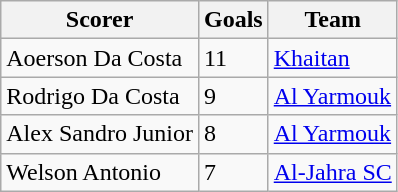<table class="wikitable">
<tr>
<th>Scorer</th>
<th>Goals</th>
<th>Team</th>
</tr>
<tr>
<td>Aoerson Da Costa</td>
<td>11</td>
<td><a href='#'>Khaitan</a></td>
</tr>
<tr>
<td>Rodrigo Da Costa</td>
<td>9</td>
<td><a href='#'>Al Yarmouk</a></td>
</tr>
<tr>
<td>Alex Sandro Junior</td>
<td>8</td>
<td><a href='#'>Al Yarmouk</a></td>
</tr>
<tr>
<td>Welson Antonio</td>
<td>7</td>
<td><a href='#'>Al-Jahra SC</a></td>
</tr>
</table>
